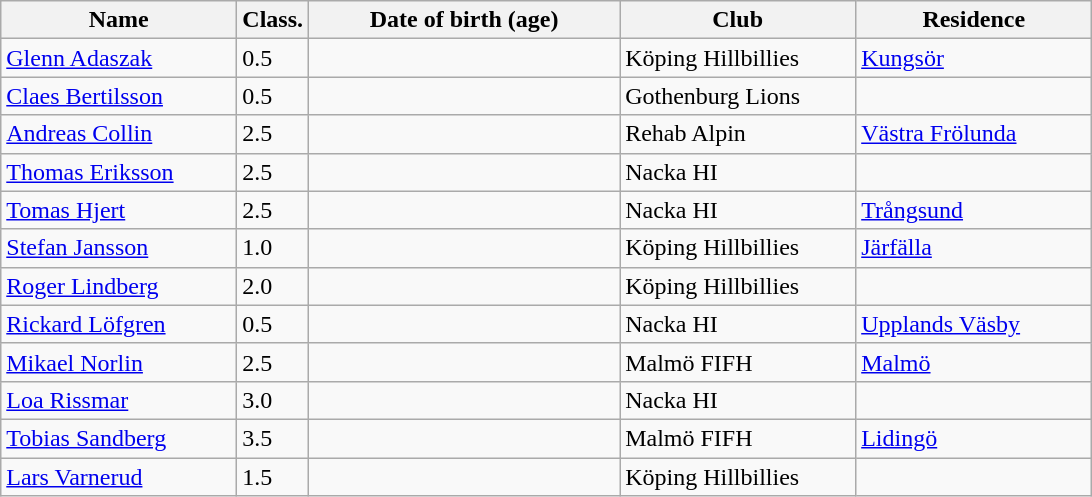<table class="wikitable">
<tr>
<th width=150>Name</th>
<th>Class.</th>
<th width=200>Date of birth (age)</th>
<th width=150>Club</th>
<th width=150>Residence</th>
</tr>
<tr>
<td><a href='#'>Glenn Adaszak</a></td>
<td>0.5</td>
<td></td>
<td>Köping Hillbillies</td>
<td><a href='#'>Kungsör</a></td>
</tr>
<tr>
<td><a href='#'>Claes Bertilsson</a></td>
<td>0.5</td>
<td></td>
<td>Gothenburg Lions</td>
<td></td>
</tr>
<tr>
<td><a href='#'>Andreas Collin</a></td>
<td>2.5</td>
<td></td>
<td>Rehab Alpin</td>
<td><a href='#'>Västra Frölunda</a></td>
</tr>
<tr>
<td><a href='#'>Thomas Eriksson</a></td>
<td>2.5</td>
<td></td>
<td>Nacka HI</td>
<td></td>
</tr>
<tr>
<td><a href='#'>Tomas Hjert</a></td>
<td>2.5</td>
<td></td>
<td>Nacka HI</td>
<td><a href='#'>Trångsund</a></td>
</tr>
<tr>
<td><a href='#'>Stefan Jansson</a></td>
<td>1.0</td>
<td></td>
<td>Köping Hillbillies</td>
<td><a href='#'>Järfälla</a></td>
</tr>
<tr>
<td><a href='#'>Roger Lindberg</a></td>
<td>2.0</td>
<td></td>
<td>Köping Hillbillies</td>
<td></td>
</tr>
<tr>
<td><a href='#'>Rickard Löfgren</a></td>
<td>0.5</td>
<td></td>
<td>Nacka HI</td>
<td><a href='#'>Upplands Väsby</a></td>
</tr>
<tr>
<td><a href='#'>Mikael Norlin</a></td>
<td>2.5</td>
<td></td>
<td>Malmö FIFH</td>
<td><a href='#'>Malmö</a></td>
</tr>
<tr>
<td><a href='#'>Loa Rissmar</a></td>
<td>3.0</td>
<td></td>
<td>Nacka HI</td>
<td></td>
</tr>
<tr>
<td><a href='#'>Tobias Sandberg</a></td>
<td>3.5</td>
<td></td>
<td>Malmö FIFH</td>
<td><a href='#'>Lidingö</a></td>
</tr>
<tr>
<td><a href='#'>Lars Varnerud</a></td>
<td>1.5</td>
<td></td>
<td>Köping Hillbillies</td>
<td></td>
</tr>
</table>
